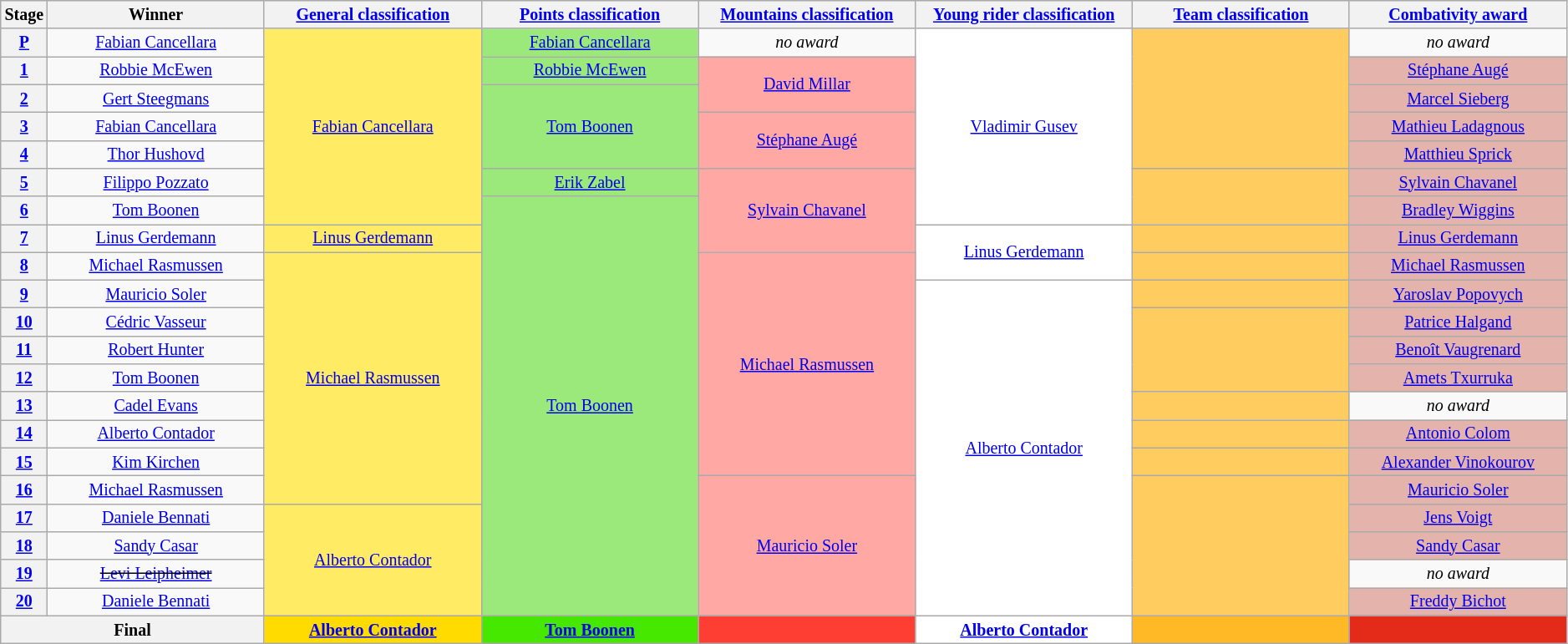<table class="wikitable" style="text-align:center; font-size:smaller;">
<tr style="background:#efefef;">
<th scope="col" style="width:1%;">Stage</th>
<th scope="col" style="width:14%;">Winner</th>
<th scope="col" style="width:14%;"><a href='#'>General classification</a><br></th>
<th scope="col" style="width:14%;"><a href='#'>Points classification</a><br></th>
<th scope="col" style="width:14%;"><a href='#'>Mountains classification</a><br></th>
<th scope="col" style="width:14%;"><a href='#'>Young rider classification</a><br></th>
<th scope="col" style="width:14%;"><a href='#'>Team classification</a><br></th>
<th scope="col" style="width:14%;"><a href='#'>Combativity award</a><br></th>
</tr>
<tr>
<th scope="row"><a href='#'>P</a></th>
<td><a href='#'>Fabian Cancellara</a></td>
<td style="background:#FFEB64;"   rowspan="7"><a href='#'>Fabian Cancellara</a></td>
<td style="background:#9CE97B;"><a href='#'>Fabian Cancellara</a></td>
<td><em>no award</em></td>
<td style="background:white;"   rowspan="7"><a href='#'>Vladimir Gusev</a></td>
<td style="background:#FFCD5F;"   rowspan="5"></td>
<td><em>no award</em></td>
</tr>
<tr>
<th scope="row"><a href='#'>1</a></th>
<td><a href='#'>Robbie McEwen</a></td>
<td style="background:#9CE97B;"><a href='#'>Robbie McEwen</a></td>
<td style="background:#FFA8A4;"   rowspan="2"><a href='#'>David Millar</a></td>
<td style="background:#E4B3AB;"><a href='#'>Stéphane Augé</a></td>
</tr>
<tr>
<th scope="row"><a href='#'>2</a></th>
<td><a href='#'>Gert Steegmans</a></td>
<td style="background:#9CE97B;" rowspan="3"><a href='#'>Tom Boonen</a></td>
<td style="background:#E4B3AB;"><a href='#'>Marcel Sieberg</a></td>
</tr>
<tr>
<th scope="row"><a href='#'>3</a></th>
<td><a href='#'>Fabian Cancellara</a></td>
<td style="background:#FFA8A4;"   rowspan="2"><a href='#'>Stéphane Augé</a></td>
<td style="background:#E4B3AB;"><a href='#'>Mathieu Ladagnous</a></td>
</tr>
<tr>
<th scope="row"><a href='#'>4</a></th>
<td><a href='#'>Thor Hushovd</a></td>
<td style="background:#E4B3AB;"><a href='#'>Matthieu Sprick</a></td>
</tr>
<tr>
<th scope="row"><a href='#'>5</a></th>
<td><a href='#'>Filippo Pozzato</a></td>
<td style="background:#9CE97B;"><a href='#'>Erik Zabel</a></td>
<td style="background:#FFA8A4;"   rowspan="3"><a href='#'>Sylvain Chavanel</a></td>
<td style="background:#FFCD5F;"   rowspan="2"></td>
<td style="background:#E4B3AB;"><a href='#'>Sylvain Chavanel</a></td>
</tr>
<tr>
<th scope="row"><a href='#'>6</a></th>
<td><a href='#'>Tom Boonen</a></td>
<td style="background:#9CE97B;" rowspan="15"><a href='#'>Tom Boonen</a></td>
<td style="background:#E4B3AB;"><a href='#'>Bradley Wiggins</a></td>
</tr>
<tr>
<th scope="row"><a href='#'>7</a></th>
<td><a href='#'>Linus Gerdemann</a></td>
<td style="background:#FFEB64;"><a href='#'>Linus Gerdemann</a></td>
<td style="background:white;"   rowspan="2"><a href='#'>Linus Gerdemann</a></td>
<td style="background:#FFCD5F;"></td>
<td style="background:#E4B3AB;"><a href='#'>Linus Gerdemann</a></td>
</tr>
<tr>
<th scope="row"><a href='#'>8</a></th>
<td><a href='#'>Michael Rasmussen</a></td>
<td style="background:#FFEB64;"   rowspan="9"><a href='#'>Michael Rasmussen</a></td>
<td style="background:#FFA8A4;"   rowspan="8"><a href='#'>Michael Rasmussen</a></td>
<td style="background:#FFCD5F;"></td>
<td style="background:#E4B3AB;"><a href='#'>Michael Rasmussen</a></td>
</tr>
<tr>
<th scope="row"><a href='#'>9</a></th>
<td><a href='#'>Mauricio Soler</a></td>
<td style="background:white;"   rowspan="12"><a href='#'>Alberto Contador</a></td>
<td style="background:#FFCD5F;"></td>
<td style="background:#E4B3AB;"><a href='#'>Yaroslav Popovych</a></td>
</tr>
<tr>
<th scope="row"><a href='#'>10</a></th>
<td><a href='#'>Cédric Vasseur</a></td>
<td style="background:#FFCD5F;"   rowspan="3"></td>
<td style="background:#E4B3AB;"><a href='#'>Patrice Halgand</a></td>
</tr>
<tr>
<th scope="row"><a href='#'>11</a></th>
<td><a href='#'>Robert Hunter</a></td>
<td style="background:#E4B3AB;"><a href='#'>Benoît Vaugrenard</a></td>
</tr>
<tr>
<th scope="row"><a href='#'>12</a></th>
<td><a href='#'>Tom Boonen</a></td>
<td style="background:#E4B3AB;"><a href='#'>Amets Txurruka</a></td>
</tr>
<tr>
<th scope="row"><a href='#'>13</a></th>
<td><a href='#'>Cadel Evans</a></td>
<td style="background:#FFCD5F;"></td>
<td><em>no award</em></td>
</tr>
<tr>
<th scope="row"><a href='#'>14</a></th>
<td><a href='#'>Alberto Contador</a></td>
<td style="background:#FFCD5F;"></td>
<td style="background:#E4B3AB;"><a href='#'>Antonio Colom</a></td>
</tr>
<tr>
<th scope="row"><a href='#'>15</a></th>
<td><a href='#'>Kim Kirchen</a></td>
<td style="background:#FFCD5F;"></td>
<td style="background:#E4B3AB;"><a href='#'>Alexander Vinokourov</a></td>
</tr>
<tr>
<th scope="row"><a href='#'>16</a></th>
<td><a href='#'>Michael Rasmussen</a></td>
<td style="background:#FFA8A4;"   rowspan="5"><a href='#'>Mauricio Soler</a></td>
<td style="background:#FFCD5F;"   rowspan="5"></td>
<td style="background:#E4B3AB;"><a href='#'>Mauricio Soler</a></td>
</tr>
<tr>
<th scope="row"><a href='#'>17</a></th>
<td><a href='#'>Daniele Bennati</a></td>
<td style="background:#FFEB64;"   rowspan="4"><a href='#'>Alberto Contador</a></td>
<td style="background:#E4B3AB;"><a href='#'>Jens Voigt</a></td>
</tr>
<tr>
<th scope="row"><a href='#'>18</a></th>
<td><a href='#'>Sandy Casar</a></td>
<td style="background:#E4B3AB;"><a href='#'>Sandy Casar</a></td>
</tr>
<tr>
<th scope="row"><a href='#'>19</a></th>
<td><s><a href='#'>Levi Leipheimer</a></s></td>
<td><em>no award</em></td>
</tr>
<tr>
<th scope="row"><a href='#'>20</a></th>
<td><a href='#'>Daniele Bennati</a></td>
<td style="background:#E4B3AB;"><a href='#'>Freddy Bichot</a></td>
</tr>
<tr>
<th colspan="2">Final</th>
<th style="background:#FFDB00;"><a href='#'>Alberto Contador</a></th>
<th style="background:#46E800;"><a href='#'>Tom Boonen</a></th>
<th style="background:#FF3E33;"></th>
<th style="background:white;"><a href='#'>Alberto Contador</a></th>
<th style="background:#FFB927;"></th>
<th style="background:#E42A19;"></th>
</tr>
</table>
